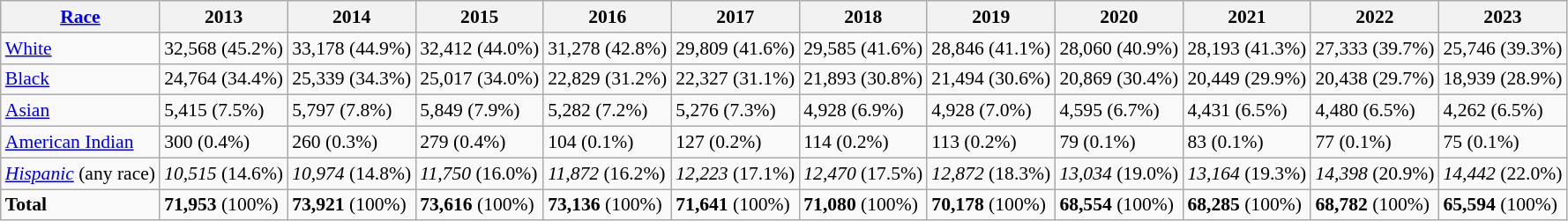<table class="wikitable" style="font-size: 90%;">
<tr>
<th><a href='#'>Race</a></th>
<th>2013</th>
<th>2014</th>
<th>2015</th>
<th>2016</th>
<th>2017</th>
<th>2018</th>
<th>2019</th>
<th>2020</th>
<th>2021</th>
<th>2022</th>
<th>2023</th>
</tr>
<tr>
<td><a href='#'>White</a></td>
<td>32,568 (45.2%)</td>
<td>33,178 (44.9%)</td>
<td>32,412 (44.0%)</td>
<td>31,278 (42.8%)</td>
<td>29,809 (41.6%)</td>
<td>29,585 (41.6%)</td>
<td>28,846 (41.1%)</td>
<td>28,060 (40.9%)</td>
<td>28,193 (41.3%)</td>
<td>27,333 (39.7%)</td>
<td>25,746 (39.3%)</td>
</tr>
<tr>
<td><a href='#'>Black</a></td>
<td>24,764 (34.4%)</td>
<td>25,339 (34.3%)</td>
<td>25,017 (34.0%)</td>
<td>22,829 (31.2%)</td>
<td>22,327 (31.1%)</td>
<td>21,893 (30.8%)</td>
<td>21,494 (30.6%)</td>
<td>20,869 (30.4%)</td>
<td>20,449 (29.9%)</td>
<td>20,438 (29.7%)</td>
<td>18,939 (28.9%)</td>
</tr>
<tr>
<td><a href='#'>Asian</a></td>
<td>5,415 (7.5%)</td>
<td>5,797 (7.8%)</td>
<td>5,849 (7.9%)</td>
<td>5,282 (7.2%)</td>
<td>5,276 (7.3%)</td>
<td>4,928 (6.9%)</td>
<td>4,928 (7.0%)</td>
<td>4,595 (6.7%)</td>
<td>4,431 (6.5%)</td>
<td>4,480 (6.5%)</td>
<td>4,262 (6.5%)</td>
</tr>
<tr>
<td><a href='#'>American Indian</a></td>
<td>300 (0.4%)</td>
<td>260 (0.3%)</td>
<td>279 (0.4%)</td>
<td>104 (0.1%)</td>
<td>127 (0.2%)</td>
<td>114 (0.2%)</td>
<td>113 (0.2%)</td>
<td>79 (0.1%)</td>
<td>83 (0.1%)</td>
<td>77 (0.1%)</td>
<td>75 (0.1%)</td>
</tr>
<tr>
<td><em><a href='#'>Hispanic</a></em> (any race)</td>
<td><em>10,515</em> (14.6%)</td>
<td><em>10,974</em> (14.8%)</td>
<td><em>11,750</em> (16.0%)</td>
<td><em>11,872</em> (16.2%)</td>
<td><em>12,223</em> (17.1%)</td>
<td><em>12,470</em> (17.5%)</td>
<td><em>12,872</em> (18.3%)</td>
<td><em>13,034</em> (19.0%)</td>
<td><em>13,164</em> (19.3%)</td>
<td><em>14,398</em> (20.9%)</td>
<td><em>14,442</em> (22.0%)</td>
</tr>
<tr>
<td><strong>Total</strong></td>
<td><strong>71,953</strong> (100%)</td>
<td><strong>73,921</strong> (100%)</td>
<td><strong>73,616</strong> (100%)</td>
<td><strong>73,136</strong> (100%)</td>
<td><strong>71,641</strong> (100%)</td>
<td><strong>71,080</strong> (100%)</td>
<td><strong>70,178</strong> (100%)</td>
<td><strong>68,554</strong> (100%)</td>
<td><strong>68,285</strong> (100%)</td>
<td><strong>68,782</strong> (100%)</td>
<td><strong>65,594</strong> (100%)</td>
</tr>
</table>
